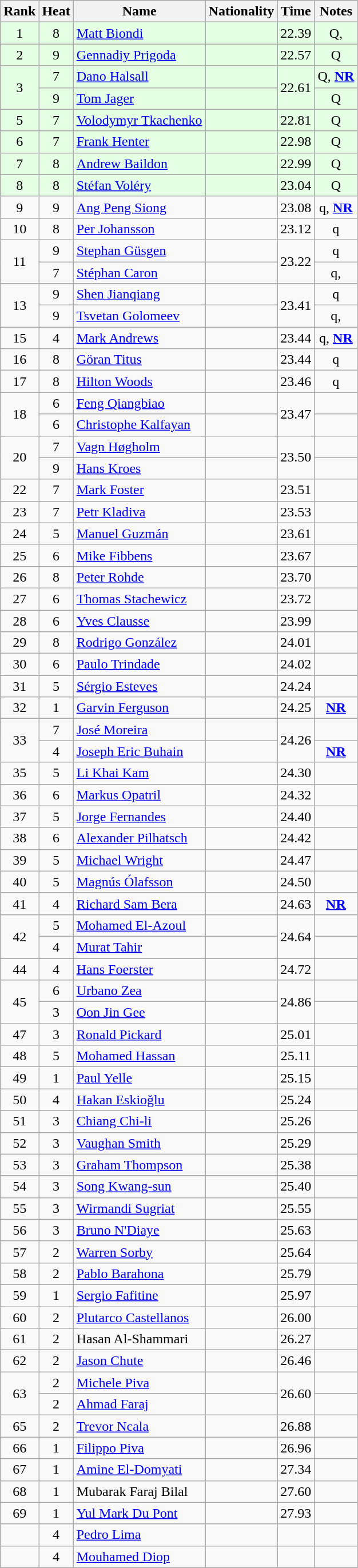<table class="wikitable sortable" style="text-align:center">
<tr>
<th>Rank</th>
<th>Heat</th>
<th>Name</th>
<th>Nationality</th>
<th>Time</th>
<th>Notes</th>
</tr>
<tr bgcolor=e5ffe5>
<td>1</td>
<td>8</td>
<td align=left><a href='#'>Matt Biondi</a></td>
<td align=left></td>
<td>22.39</td>
<td>Q, </td>
</tr>
<tr bgcolor=e5ffe5>
<td>2</td>
<td>9</td>
<td align=left><a href='#'>Gennadiy Prigoda</a></td>
<td align=left></td>
<td>22.57</td>
<td>Q</td>
</tr>
<tr bgcolor=e5ffe5>
<td rowspan=2>3</td>
<td>7</td>
<td align=left><a href='#'>Dano Halsall</a></td>
<td align=left></td>
<td rowspan=2>22.61</td>
<td>Q, <strong><a href='#'>NR</a></strong></td>
</tr>
<tr bgcolor=e5ffe5>
<td>9</td>
<td align=left><a href='#'>Tom Jager</a></td>
<td align=left></td>
<td>Q</td>
</tr>
<tr bgcolor=e5ffe5>
<td>5</td>
<td>7</td>
<td align=left><a href='#'>Volodymyr Tkachenko</a></td>
<td align=left></td>
<td>22.81</td>
<td>Q</td>
</tr>
<tr bgcolor=e5ffe5>
<td>6</td>
<td>7</td>
<td align=left><a href='#'>Frank Henter</a></td>
<td align=left></td>
<td>22.98</td>
<td>Q</td>
</tr>
<tr bgcolor=e5ffe5>
<td>7</td>
<td>8</td>
<td align=left><a href='#'>Andrew Baildon</a></td>
<td align=left></td>
<td>22.99</td>
<td>Q</td>
</tr>
<tr bgcolor=e5ffe5>
<td>8</td>
<td>8</td>
<td align=left><a href='#'>Stéfan Voléry</a></td>
<td align=left></td>
<td>23.04</td>
<td>Q</td>
</tr>
<tr>
<td>9</td>
<td>9</td>
<td align=left><a href='#'>Ang Peng Siong</a></td>
<td align=left></td>
<td>23.08</td>
<td>q, <strong><a href='#'>NR</a></strong></td>
</tr>
<tr>
<td>10</td>
<td>8</td>
<td align=left><a href='#'>Per Johansson</a></td>
<td align=left></td>
<td>23.12</td>
<td>q</td>
</tr>
<tr>
<td rowspan=2>11</td>
<td>9</td>
<td align=left><a href='#'>Stephan Güsgen</a></td>
<td align=left></td>
<td rowspan=2>23.22</td>
<td>q</td>
</tr>
<tr>
<td>7</td>
<td align=left><a href='#'>Stéphan Caron</a></td>
<td align=left></td>
<td>q, </td>
</tr>
<tr>
<td rowspan=2>13</td>
<td>9</td>
<td align=left><a href='#'>Shen Jianqiang</a></td>
<td align=left></td>
<td rowspan=2>23.41</td>
<td>q</td>
</tr>
<tr>
<td>9</td>
<td align=left><a href='#'>Tsvetan Golomeev</a></td>
<td align=left></td>
<td>q, </td>
</tr>
<tr>
<td>15</td>
<td>4</td>
<td align=left><a href='#'>Mark Andrews</a></td>
<td align=left></td>
<td>23.44</td>
<td>q, <strong><a href='#'>NR</a></strong></td>
</tr>
<tr>
<td>16</td>
<td>8</td>
<td align=left><a href='#'>Göran Titus</a></td>
<td align=left></td>
<td>23.44</td>
<td>q</td>
</tr>
<tr>
<td>17</td>
<td>8</td>
<td align=left><a href='#'>Hilton Woods</a></td>
<td align=left></td>
<td>23.46</td>
<td>q</td>
</tr>
<tr>
<td rowspan=2>18</td>
<td>6</td>
<td align=left><a href='#'>Feng Qiangbiao</a></td>
<td align=left></td>
<td rowspan=2>23.47</td>
<td></td>
</tr>
<tr>
<td>6</td>
<td align=left><a href='#'>Christophe Kalfayan</a></td>
<td align=left></td>
<td></td>
</tr>
<tr>
<td rowspan=2>20</td>
<td>7</td>
<td align=left><a href='#'>Vagn Høgholm</a></td>
<td align=left></td>
<td rowspan=2>23.50</td>
<td></td>
</tr>
<tr>
<td>9</td>
<td align=left><a href='#'>Hans Kroes</a></td>
<td align=left></td>
<td></td>
</tr>
<tr>
<td>22</td>
<td>7</td>
<td align=left><a href='#'>Mark Foster</a></td>
<td align=left></td>
<td>23.51</td>
<td></td>
</tr>
<tr>
<td>23</td>
<td>7</td>
<td align=left><a href='#'>Petr Kladiva</a></td>
<td align=left></td>
<td>23.53</td>
<td></td>
</tr>
<tr>
<td>24</td>
<td>5</td>
<td align=left><a href='#'>Manuel Guzmán</a></td>
<td align=left></td>
<td>23.61</td>
<td></td>
</tr>
<tr>
<td>25</td>
<td>6</td>
<td align=left><a href='#'>Mike Fibbens</a></td>
<td align=left></td>
<td>23.67</td>
<td></td>
</tr>
<tr>
<td>26</td>
<td>8</td>
<td align=left><a href='#'>Peter Rohde</a></td>
<td align=left></td>
<td>23.70</td>
<td></td>
</tr>
<tr>
<td>27</td>
<td>6</td>
<td align=left><a href='#'>Thomas Stachewicz</a></td>
<td align=left></td>
<td>23.72</td>
<td></td>
</tr>
<tr>
<td>28</td>
<td>6</td>
<td align=left><a href='#'>Yves Clausse</a></td>
<td align=left></td>
<td>23.99</td>
<td></td>
</tr>
<tr>
<td>29</td>
<td>8</td>
<td align=left><a href='#'>Rodrigo González</a></td>
<td align=left></td>
<td>24.01</td>
<td></td>
</tr>
<tr>
<td>30</td>
<td>6</td>
<td align=left><a href='#'>Paulo Trindade</a></td>
<td align=left></td>
<td>24.02</td>
<td></td>
</tr>
<tr>
<td>31</td>
<td>5</td>
<td align=left><a href='#'>Sérgio Esteves</a></td>
<td align=left></td>
<td>24.24</td>
<td></td>
</tr>
<tr>
<td>32</td>
<td>1</td>
<td align=left><a href='#'>Garvin Ferguson</a></td>
<td align=left></td>
<td>24.25</td>
<td><strong><a href='#'>NR</a></strong></td>
</tr>
<tr>
<td rowspan=2>33</td>
<td>7</td>
<td align=left><a href='#'>José Moreira</a></td>
<td align=left></td>
<td rowspan=2>24.26</td>
<td></td>
</tr>
<tr>
<td>4</td>
<td align=left><a href='#'>Joseph Eric Buhain</a></td>
<td align=left></td>
<td><strong><a href='#'>NR</a></strong></td>
</tr>
<tr>
<td>35</td>
<td>5</td>
<td align=left><a href='#'>Li Khai Kam</a></td>
<td align=left></td>
<td>24.30</td>
<td></td>
</tr>
<tr>
<td>36</td>
<td>6</td>
<td align=left><a href='#'>Markus Opatril</a></td>
<td align=left></td>
<td>24.32</td>
<td></td>
</tr>
<tr>
<td>37</td>
<td>5</td>
<td align=left><a href='#'>Jorge Fernandes</a></td>
<td align=left></td>
<td>24.40</td>
<td></td>
</tr>
<tr>
<td>38</td>
<td>6</td>
<td align=left><a href='#'>Alexander Pilhatsch</a></td>
<td align=left></td>
<td>24.42</td>
<td></td>
</tr>
<tr>
<td>39</td>
<td>5</td>
<td align=left><a href='#'>Michael Wright</a></td>
<td align=left></td>
<td>24.47</td>
<td></td>
</tr>
<tr>
<td>40</td>
<td>5</td>
<td align=left><a href='#'>Magnús Ólafsson</a></td>
<td align=left></td>
<td>24.50</td>
<td></td>
</tr>
<tr>
<td>41</td>
<td>4</td>
<td align=left><a href='#'>Richard Sam Bera</a></td>
<td align=left></td>
<td>24.63</td>
<td><strong><a href='#'>NR</a></strong></td>
</tr>
<tr>
<td rowspan=2>42</td>
<td>5</td>
<td align=left><a href='#'>Mohamed El-Azoul</a></td>
<td align=left></td>
<td rowspan=2>24.64</td>
<td></td>
</tr>
<tr>
<td>4</td>
<td align=left><a href='#'>Murat Tahir</a></td>
<td align=left></td>
<td></td>
</tr>
<tr>
<td>44</td>
<td>4</td>
<td align=left><a href='#'>Hans Foerster</a></td>
<td align=left></td>
<td>24.72</td>
<td></td>
</tr>
<tr>
<td rowspan=2>45</td>
<td>6</td>
<td align=left><a href='#'>Urbano Zea</a></td>
<td align=left></td>
<td rowspan=2>24.86</td>
<td></td>
</tr>
<tr>
<td>3</td>
<td align=left><a href='#'>Oon Jin Gee</a></td>
<td align=left></td>
<td></td>
</tr>
<tr>
<td>47</td>
<td>3</td>
<td align=left><a href='#'>Ronald Pickard</a></td>
<td align=left></td>
<td>25.01</td>
<td></td>
</tr>
<tr>
<td>48</td>
<td>5</td>
<td align=left><a href='#'>Mohamed Hassan</a></td>
<td align=left></td>
<td>25.11</td>
<td></td>
</tr>
<tr>
<td>49</td>
<td>1</td>
<td align=left><a href='#'>Paul Yelle</a></td>
<td align=left></td>
<td>25.15</td>
<td></td>
</tr>
<tr>
<td>50</td>
<td>4</td>
<td align=left><a href='#'>Hakan Eskioğlu</a></td>
<td align=left></td>
<td>25.24</td>
<td></td>
</tr>
<tr>
<td>51</td>
<td>3</td>
<td align=left><a href='#'>Chiang Chi-li</a></td>
<td align=left></td>
<td>25.26</td>
<td></td>
</tr>
<tr>
<td>52</td>
<td>3</td>
<td align=left><a href='#'>Vaughan Smith</a></td>
<td align=left></td>
<td>25.29</td>
<td></td>
</tr>
<tr>
<td>53</td>
<td>3</td>
<td align=left><a href='#'>Graham Thompson</a></td>
<td align=left></td>
<td>25.38</td>
<td></td>
</tr>
<tr>
<td>54</td>
<td>3</td>
<td align=left><a href='#'>Song Kwang-sun</a></td>
<td align=left></td>
<td>25.40</td>
<td></td>
</tr>
<tr>
<td>55</td>
<td>3</td>
<td align=left><a href='#'>Wirmandi Sugriat</a></td>
<td align=left></td>
<td>25.55</td>
<td></td>
</tr>
<tr>
<td>56</td>
<td>3</td>
<td align=left><a href='#'>Bruno N'Diaye</a></td>
<td align=left></td>
<td>25.63</td>
<td></td>
</tr>
<tr>
<td>57</td>
<td>2</td>
<td align=left><a href='#'>Warren Sorby</a></td>
<td align=left></td>
<td>25.64</td>
<td></td>
</tr>
<tr>
<td>58</td>
<td>2</td>
<td align=left><a href='#'>Pablo Barahona</a></td>
<td align=left></td>
<td>25.79</td>
<td></td>
</tr>
<tr>
<td>59</td>
<td>1</td>
<td align=left><a href='#'>Sergio Fafitine</a></td>
<td align=left></td>
<td>25.97</td>
<td></td>
</tr>
<tr>
<td>60</td>
<td>2</td>
<td align=left><a href='#'>Plutarco Castellanos</a></td>
<td align=left></td>
<td>26.00</td>
<td></td>
</tr>
<tr>
<td>61</td>
<td>2</td>
<td align=left>Hasan Al-Shammari</td>
<td align=left></td>
<td>26.27</td>
<td></td>
</tr>
<tr>
<td>62</td>
<td>2</td>
<td align=left><a href='#'>Jason Chute</a></td>
<td align=left></td>
<td>26.46</td>
<td></td>
</tr>
<tr>
<td rowspan=2>63</td>
<td>2</td>
<td align=left><a href='#'>Michele Piva</a></td>
<td align=left></td>
<td rowspan=2>26.60</td>
<td></td>
</tr>
<tr>
<td>2</td>
<td align=left><a href='#'>Ahmad Faraj</a></td>
<td align=left></td>
<td></td>
</tr>
<tr>
<td>65</td>
<td>2</td>
<td align=left><a href='#'>Trevor Ncala</a></td>
<td align=left></td>
<td>26.88</td>
<td></td>
</tr>
<tr>
<td>66</td>
<td>1</td>
<td align=left><a href='#'>Filippo Piva</a></td>
<td align=left></td>
<td>26.96</td>
<td></td>
</tr>
<tr>
<td>67</td>
<td>1</td>
<td align=left><a href='#'>Amine El-Domyati</a></td>
<td align=left></td>
<td>27.34</td>
<td></td>
</tr>
<tr>
<td>68</td>
<td>1</td>
<td align=left>Mubarak Faraj Bilal</td>
<td align=left></td>
<td>27.60</td>
<td></td>
</tr>
<tr>
<td>69</td>
<td>1</td>
<td align=left><a href='#'>Yul Mark Du Pont</a></td>
<td align=left></td>
<td>27.93</td>
<td></td>
</tr>
<tr>
<td></td>
<td>4</td>
<td align=left><a href='#'>Pedro Lima</a></td>
<td align=left></td>
<td></td>
<td></td>
</tr>
<tr>
<td></td>
<td>4</td>
<td align=left><a href='#'>Mouhamed Diop</a></td>
<td align=left></td>
<td></td>
<td></td>
</tr>
</table>
